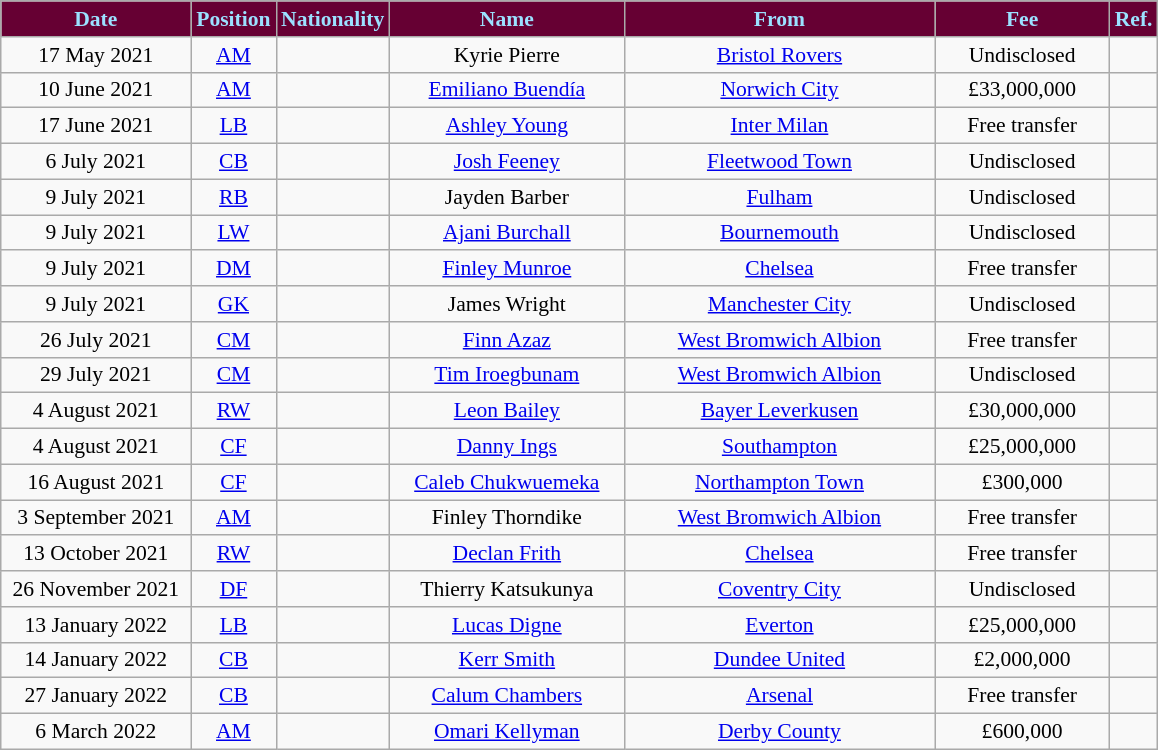<table class="wikitable"  style="text-align:center; font-size:90%; ">
<tr>
<th style="background:#660033;color:#9be1ff; width:120px;">Date</th>
<th style="background:#660033;color:#9be1ff; width:50px;">Position</th>
<th style="background:#660033;color:#9be1ff; width:50px;">Nationality</th>
<th style="background:#660033;color:#9be1ff; width:150px;">Name</th>
<th style="background:#660033;color:#9be1ff; width:200px;">From</th>
<th style="background:#660033;color:#9be1ff; width:110px;">Fee</th>
<th style="background:#660033;color:#9be1ff; width:25px;">Ref.</th>
</tr>
<tr>
<td>17 May 2021</td>
<td><a href='#'>AM</a></td>
<td></td>
<td>Kyrie Pierre</td>
<td> <a href='#'>Bristol Rovers</a></td>
<td>Undisclosed</td>
<td></td>
</tr>
<tr>
<td>10 June 2021</td>
<td><a href='#'>AM</a></td>
<td></td>
<td><a href='#'>Emiliano Buendía</a></td>
<td> <a href='#'>Norwich City</a></td>
<td>£33,000,000</td>
<td></td>
</tr>
<tr>
<td>17 June 2021</td>
<td><a href='#'>LB</a></td>
<td></td>
<td><a href='#'>Ashley Young</a></td>
<td> <a href='#'>Inter Milan</a></td>
<td>Free transfer</td>
<td></td>
</tr>
<tr>
<td>6 July 2021</td>
<td><a href='#'>CB</a></td>
<td></td>
<td><a href='#'>Josh Feeney</a></td>
<td> <a href='#'>Fleetwood Town</a></td>
<td>Undisclosed</td>
<td></td>
</tr>
<tr>
<td>9 July 2021</td>
<td><a href='#'>RB</a></td>
<td></td>
<td>Jayden Barber</td>
<td> <a href='#'>Fulham</a></td>
<td>Undisclosed</td>
<td></td>
</tr>
<tr>
<td>9 July 2021</td>
<td><a href='#'>LW</a></td>
<td></td>
<td><a href='#'>Ajani Burchall</a></td>
<td> <a href='#'>Bournemouth</a></td>
<td>Undisclosed</td>
<td></td>
</tr>
<tr>
<td>9 July 2021</td>
<td><a href='#'>DM</a></td>
<td></td>
<td><a href='#'>Finley Munroe</a></td>
<td> <a href='#'>Chelsea</a></td>
<td>Free transfer</td>
<td></td>
</tr>
<tr>
<td>9 July 2021</td>
<td><a href='#'>GK</a></td>
<td></td>
<td>James Wright</td>
<td> <a href='#'>Manchester City</a></td>
<td>Undisclosed</td>
<td></td>
</tr>
<tr>
<td>26 July 2021</td>
<td><a href='#'>CM</a></td>
<td></td>
<td><a href='#'>Finn Azaz</a></td>
<td> <a href='#'>West Bromwich Albion</a></td>
<td>Free transfer</td>
<td></td>
</tr>
<tr>
<td>29 July 2021</td>
<td><a href='#'>CM</a></td>
<td></td>
<td><a href='#'>Tim Iroegbunam</a></td>
<td> <a href='#'>West Bromwich Albion</a></td>
<td>Undisclosed</td>
<td></td>
</tr>
<tr>
<td>4 August 2021</td>
<td><a href='#'>RW</a></td>
<td></td>
<td><a href='#'>Leon Bailey</a></td>
<td> <a href='#'>Bayer Leverkusen</a></td>
<td>£30,000,000</td>
<td></td>
</tr>
<tr>
<td>4 August 2021</td>
<td><a href='#'>CF</a></td>
<td></td>
<td><a href='#'>Danny Ings</a></td>
<td> <a href='#'>Southampton</a></td>
<td>£25,000,000</td>
<td></td>
</tr>
<tr>
<td>16 August 2021</td>
<td><a href='#'>CF</a></td>
<td></td>
<td><a href='#'>Caleb Chukwuemeka</a></td>
<td> <a href='#'>Northampton Town</a></td>
<td>£300,000</td>
<td></td>
</tr>
<tr>
<td>3 September 2021</td>
<td><a href='#'>AM</a></td>
<td></td>
<td>Finley Thorndike</td>
<td> <a href='#'>West Bromwich Albion</a></td>
<td>Free transfer</td>
<td></td>
</tr>
<tr>
<td>13 October 2021</td>
<td><a href='#'>RW</a></td>
<td></td>
<td><a href='#'>Declan Frith</a></td>
<td> <a href='#'>Chelsea</a></td>
<td>Free transfer</td>
<td></td>
</tr>
<tr>
<td>26 November 2021</td>
<td><a href='#'>DF</a></td>
<td></td>
<td>Thierry Katsukunya</td>
<td> <a href='#'>Coventry City</a></td>
<td>Undisclosed</td>
<td></td>
</tr>
<tr>
<td>13 January 2022</td>
<td><a href='#'>LB</a></td>
<td></td>
<td><a href='#'>Lucas Digne</a></td>
<td> <a href='#'>Everton</a></td>
<td>£25,000,000</td>
<td></td>
</tr>
<tr>
<td>14 January 2022</td>
<td><a href='#'>CB</a></td>
<td></td>
<td><a href='#'>Kerr Smith</a></td>
<td> <a href='#'>Dundee United</a></td>
<td>£2,000,000</td>
<td></td>
</tr>
<tr>
<td>27 January 2022</td>
<td><a href='#'>CB</a></td>
<td></td>
<td><a href='#'>Calum Chambers</a></td>
<td> <a href='#'>Arsenal</a></td>
<td>Free transfer</td>
<td></td>
</tr>
<tr>
<td>6 March 2022</td>
<td><a href='#'>AM</a></td>
<td></td>
<td><a href='#'>Omari Kellyman</a></td>
<td> <a href='#'>Derby County</a></td>
<td>£600,000</td>
<td></td>
</tr>
</table>
